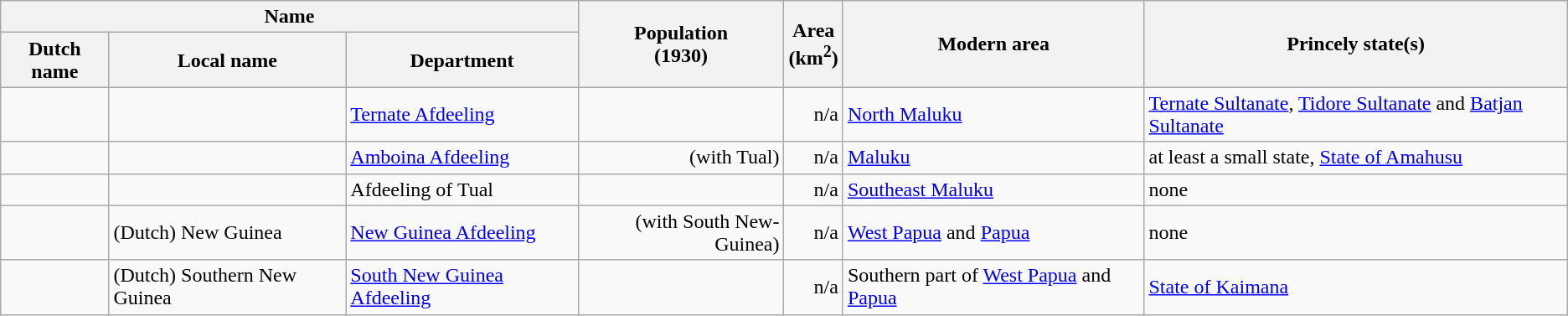<table class=wikitable>
<tr>
<th colspan=3>Name</th>
<th rowspan=2>Population<br>(1930)</th>
<th rowspan=2>Area<br>(km<sup>2</sup>)</th>
<th rowspan=2>Modern area</th>
<th rowspan=2>Princely state(s)</th>
</tr>
<tr>
<th>Dutch name</th>
<th>Local name</th>
<th>Department</th>
</tr>
<tr>
<td></td>
<td></td>
<td><a href='#'>Ternate Afdeeling</a></td>
<td align=right></td>
<td align=right>n/a</td>
<td><a href='#'>North Maluku</a></td>
<td><a href='#'>Ternate Sultanate</a>, <a href='#'>Tidore Sultanate</a> and <a href='#'>Batjan Sultanate</a></td>
</tr>
<tr>
<td></td>
<td></td>
<td><a href='#'>Amboina Afdeeling</a></td>
<td align=right> (with Tual)</td>
<td align=right>n/a</td>
<td><a href='#'>Maluku</a></td>
<td>at least a small state, <a href='#'>State of Amahusu</a></td>
</tr>
<tr>
<td></td>
<td></td>
<td>Afdeeling of Tual</td>
<td align=right></td>
<td align=right>n/a</td>
<td><a href='#'>Southeast Maluku</a></td>
<td>none</td>
</tr>
<tr>
<td></td>
<td>(Dutch) New Guinea</td>
<td><a href='#'>New Guinea Afdeeling</a></td>
<td align=right>(with South New-Guinea)</td>
<td align=right>n/a</td>
<td><a href='#'>West Papua</a> and <a href='#'>Papua</a></td>
<td>none</td>
</tr>
<tr>
<td></td>
<td>(Dutch) Southern New Guinea</td>
<td><a href='#'>South New Guinea Afdeeling</a></td>
<td align=right></td>
<td align=right>n/a</td>
<td>Southern part of <a href='#'>West Papua</a> and <a href='#'>Papua</a></td>
<td><a href='#'>State of Kaimana</a></td>
</tr>
</table>
